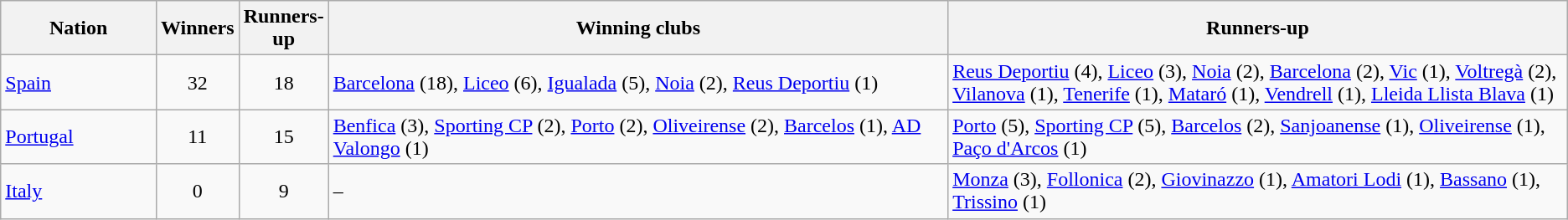<table class="wikitable sortable">
<tr>
<th width=10%>Nation</th>
<th width=5%>Winners</th>
<th width=5%>Runners-up</th>
<th width=40%>Winning clubs</th>
<th width=40%>Runners-up</th>
</tr>
<tr>
<td> <a href='#'>Spain</a></td>
<td align=center>32</td>
<td align=center>18</td>
<td><a href='#'>Barcelona</a> (18), <a href='#'>Liceo</a> (6), <a href='#'>Igualada</a> (5), <a href='#'>Noia</a>  (2), <a href='#'>Reus Deportiu</a> (1)</td>
<td><a href='#'>Reus Deportiu</a> (4), <a href='#'>Liceo</a> (3), <a href='#'>Noia</a> (2), <a href='#'>Barcelona</a> (2), <a href='#'>Vic</a> (1), <a href='#'>Voltregà</a> (2), <a href='#'>Vilanova</a> (1), <a href='#'>Tenerife</a> (1), <a href='#'>Mataró</a> (1), <a href='#'>Vendrell</a> (1), <a href='#'>Lleida Llista Blava</a> (1)</td>
</tr>
<tr>
<td> <a href='#'>Portugal</a></td>
<td align=center>11</td>
<td align=center>15</td>
<td><a href='#'>Benfica</a> (3), <a href='#'>Sporting CP</a> (2), <a href='#'>Porto</a> (2), <a href='#'>Oliveirense</a> (2), <a href='#'>Barcelos</a> (1), <a href='#'>AD Valongo</a> (1)</td>
<td><a href='#'>Porto</a> (5), <a href='#'>Sporting CP</a> (5), <a href='#'>Barcelos</a> (2), <a href='#'>Sanjoanense</a> (1), <a href='#'>Oliveirense</a> (1), <a href='#'>Paço d'Arcos</a> (1)</td>
</tr>
<tr>
<td> <a href='#'>Italy</a></td>
<td align=center>0</td>
<td align=center>9</td>
<td>–</td>
<td><a href='#'>Monza</a> (3), <a href='#'>Follonica</a> (2), <a href='#'>Giovinazzo</a> (1), <a href='#'>Amatori Lodi</a> (1), <a href='#'>Bassano</a> (1), <a href='#'>Trissino</a> (1)</td>
</tr>
</table>
